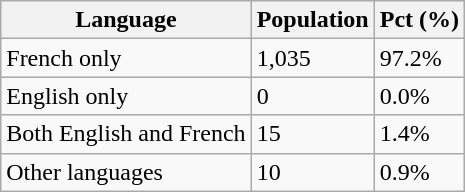<table class="wikitable">
<tr>
<th>Language</th>
<th>Population</th>
<th>Pct (%)</th>
</tr>
<tr>
<td>French only</td>
<td>1,035</td>
<td>97.2%</td>
</tr>
<tr>
<td>English only</td>
<td>0</td>
<td>0.0%</td>
</tr>
<tr>
<td>Both English and French</td>
<td>15</td>
<td>1.4%</td>
</tr>
<tr>
<td>Other languages</td>
<td>10</td>
<td>0.9%</td>
</tr>
</table>
